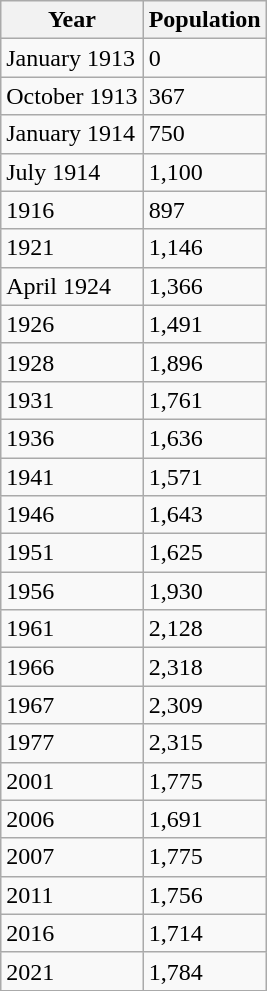<table class="wikitable">
<tr>
<th>Year</th>
<th>Population</th>
</tr>
<tr>
<td>January 1913</td>
<td>0</td>
</tr>
<tr>
<td>October 1913</td>
<td>367</td>
</tr>
<tr>
<td>January 1914</td>
<td>750</td>
</tr>
<tr>
<td>July 1914</td>
<td>1,100</td>
</tr>
<tr>
<td>1916</td>
<td>897</td>
</tr>
<tr>
<td>1921</td>
<td>1,146</td>
</tr>
<tr>
<td>April 1924</td>
<td>1,366</td>
</tr>
<tr>
<td>1926</td>
<td>1,491</td>
</tr>
<tr>
<td>1928</td>
<td>1,896</td>
</tr>
<tr>
<td>1931</td>
<td>1,761</td>
</tr>
<tr>
<td>1936</td>
<td>1,636</td>
</tr>
<tr>
<td>1941</td>
<td>1,571</td>
</tr>
<tr>
<td>1946</td>
<td>1,643</td>
</tr>
<tr>
<td>1951</td>
<td>1,625</td>
</tr>
<tr>
<td>1956</td>
<td>1,930</td>
</tr>
<tr>
<td>1961</td>
<td>2,128</td>
</tr>
<tr>
<td>1966</td>
<td>2,318</td>
</tr>
<tr>
<td>1967</td>
<td>2,309</td>
</tr>
<tr>
<td>1977</td>
<td>2,315</td>
</tr>
<tr>
<td>2001</td>
<td>1,775</td>
</tr>
<tr>
<td>2006</td>
<td>1,691</td>
</tr>
<tr>
<td>2007</td>
<td>1,775</td>
</tr>
<tr>
<td>2011</td>
<td>1,756</td>
</tr>
<tr>
<td>2016</td>
<td>1,714</td>
</tr>
<tr>
<td>2021</td>
<td>1,784</td>
</tr>
</table>
